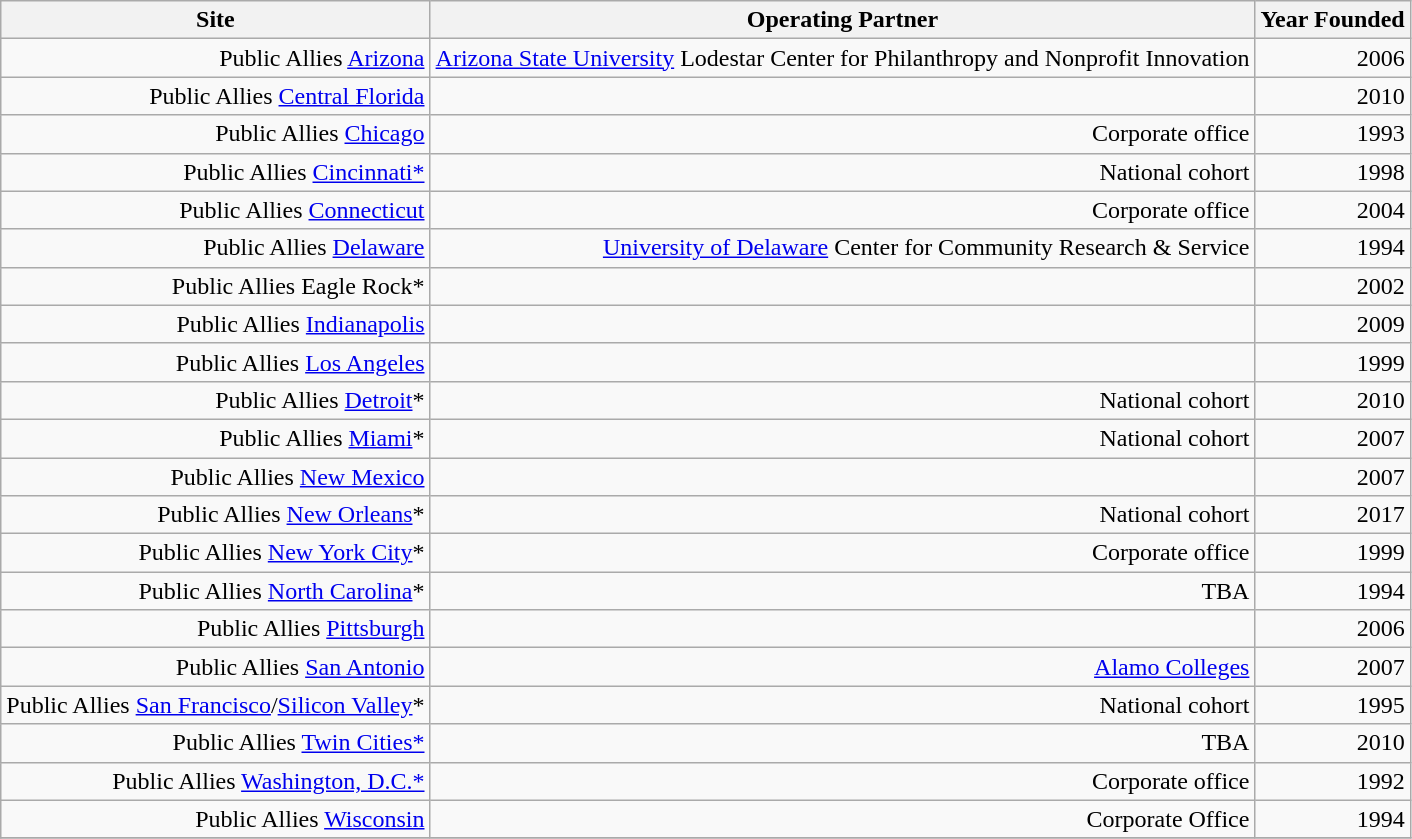<table class="wikitable sortable" style="text-align:right">
<tr>
<th>Site</th>
<th>Operating Partner</th>
<th>Year Founded</th>
</tr>
<tr>
<td>Public Allies <a href='#'>Arizona</a></td>
<td><a href='#'>Arizona State University</a> Lodestar Center for Philanthropy and Nonprofit Innovation</td>
<td>2006</td>
</tr>
<tr>
<td>Public Allies <a href='#'>Central Florida</a></td>
<td></td>
<td>2010</td>
</tr>
<tr>
<td>Public Allies <a href='#'>Chicago</a></td>
<td>Corporate office</td>
<td>1993</td>
</tr>
<tr>
<td>Public Allies <a href='#'>Cincinnati*</a></td>
<td>National cohort</td>
<td>1998</td>
</tr>
<tr>
<td>Public Allies <a href='#'>Connecticut</a></td>
<td>Corporate office</td>
<td>2004</td>
</tr>
<tr>
<td>Public Allies <a href='#'>Delaware</a></td>
<td><a href='#'>University of Delaware</a> Center for Community Research & Service</td>
<td>1994</td>
</tr>
<tr>
<td>Public Allies Eagle Rock*</td>
<td></td>
<td>2002</td>
</tr>
<tr>
<td>Public Allies <a href='#'>Indianapolis</a></td>
<td></td>
<td>2009</td>
</tr>
<tr>
<td>Public Allies <a href='#'>Los Angeles</a></td>
<td></td>
<td>1999</td>
</tr>
<tr>
<td>Public Allies <a href='#'>Detroit</a>*</td>
<td>National cohort</td>
<td>2010</td>
</tr>
<tr>
<td>Public Allies <a href='#'>Miami</a>*</td>
<td>National cohort</td>
<td>2007</td>
</tr>
<tr>
<td>Public Allies <a href='#'>New Mexico</a></td>
<td></td>
<td>2007</td>
</tr>
<tr>
<td>Public Allies <a href='#'>New Orleans</a>*</td>
<td>National cohort</td>
<td>2017</td>
</tr>
<tr>
<td>Public Allies <a href='#'>New York City</a>*</td>
<td>Corporate office</td>
<td>1999</td>
</tr>
<tr>
<td>Public Allies <a href='#'>North Carolina</a>*</td>
<td>TBA</td>
<td>1994</td>
</tr>
<tr>
<td>Public Allies <a href='#'>Pittsburgh</a></td>
<td></td>
<td>2006</td>
</tr>
<tr>
<td>Public Allies <a href='#'>San Antonio</a></td>
<td><a href='#'>Alamo Colleges</a></td>
<td>2007</td>
</tr>
<tr>
<td>Public Allies <a href='#'>San Francisco</a>/<a href='#'>Silicon Valley</a>*</td>
<td>National cohort</td>
<td>1995</td>
</tr>
<tr>
<td>Public Allies <a href='#'>Twin Cities*</a></td>
<td>TBA</td>
<td>2010</td>
</tr>
<tr>
<td>Public Allies <a href='#'>Washington, D.C.*</a></td>
<td>Corporate office</td>
<td>1992</td>
</tr>
<tr>
<td>Public Allies <a href='#'>Wisconsin</a></td>
<td>Corporate Office</td>
<td>1994</td>
</tr>
<tr>
</tr>
</table>
